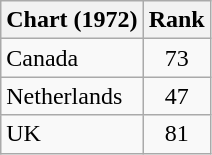<table class="wikitable sortable">
<tr>
<th>Chart (1972)</th>
<th>Rank</th>
</tr>
<tr>
<td>Canada</td>
<td style="text-align:center;">73</td>
</tr>
<tr>
<td>Netherlands</td>
<td style="text-align:center;">47</td>
</tr>
<tr>
<td>UK</td>
<td style="text-align:center;">81</td>
</tr>
</table>
